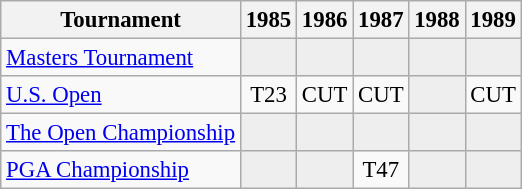<table class="wikitable" style="font-size:95%;text-align:center;">
<tr>
<th>Tournament</th>
<th>1985</th>
<th>1986</th>
<th>1987</th>
<th>1988</th>
<th>1989</th>
</tr>
<tr>
<td align=left><a href='#'>Masters Tournament</a></td>
<td style="background:#eeeeee;"></td>
<td style="background:#eeeeee;"></td>
<td style="background:#eeeeee;"></td>
<td style="background:#eeeeee;"></td>
<td style="background:#eeeeee;"></td>
</tr>
<tr>
<td align=left><a href='#'>U.S. Open</a></td>
<td>T23</td>
<td>CUT</td>
<td>CUT</td>
<td style="background:#eeeeee;"></td>
<td>CUT</td>
</tr>
<tr>
<td align=left><a href='#'>The Open Championship</a></td>
<td style="background:#eeeeee;"></td>
<td style="background:#eeeeee;"></td>
<td style="background:#eeeeee;"></td>
<td style="background:#eeeeee;"></td>
<td style="background:#eeeeee;"></td>
</tr>
<tr>
<td align=left><a href='#'>PGA Championship</a></td>
<td style="background:#eeeeee;"></td>
<td style="background:#eeeeee;"></td>
<td>T47</td>
<td style="background:#eeeeee;"></td>
<td style="background:#eeeeee;"></td>
</tr>
</table>
